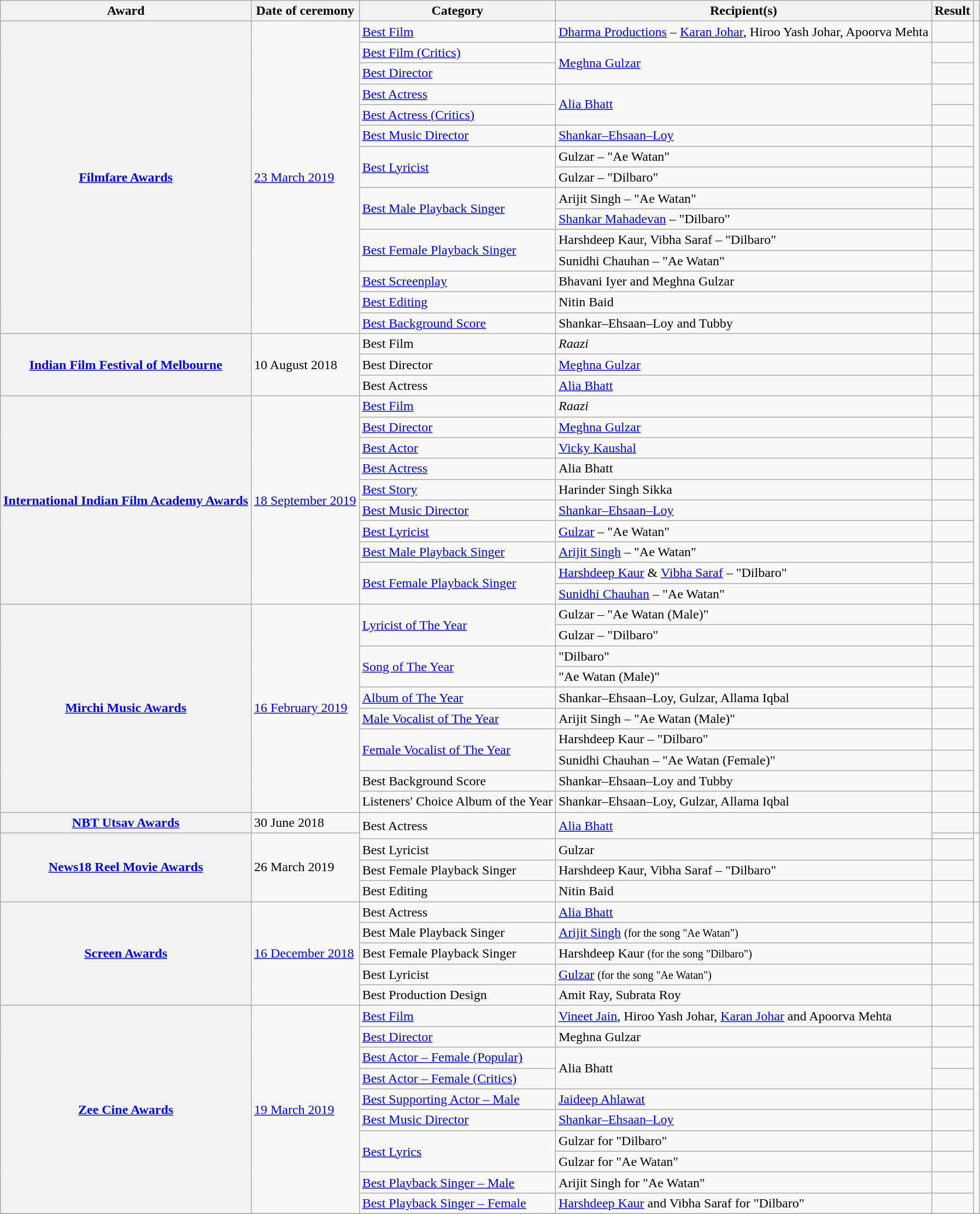<table class="wikitable plainrowheaders sortable">
<tr>
<th scope="col">Award</th>
<th scope="col">Date of ceremony</th>
<th scope="col">Category</th>
<th scope="col">Recipient(s)</th>
<th scope="col">Result</th>
<th scope="col" class="unsortable"></th>
</tr>
<tr>
<th scope="row" rowspan="15"><a href='#'>Filmfare Awards</a></th>
<td rowspan="15"><a href='#'>23 March 2019</a></td>
<td><a href='#'>Best Film</a></td>
<td><a href='#'>Dharma Productions</a> – <a href='#'>Karan Johar</a>, Hiroo Yash Johar, Apoorva Mehta</td>
<td></td>
<td style="text-align:center;" rowspan="15"><br></td>
</tr>
<tr>
<td><a href='#'>Best Film (Critics)</a></td>
<td rowspan="2"><a href='#'>Meghna Gulzar</a></td>
<td></td>
</tr>
<tr>
<td><a href='#'>Best Director</a></td>
<td></td>
</tr>
<tr>
<td><a href='#'>Best Actress</a></td>
<td rowspan="2"><a href='#'>Alia Bhatt</a></td>
<td></td>
</tr>
<tr>
<td><a href='#'>Best Actress (Critics)</a></td>
<td></td>
</tr>
<tr>
<td><a href='#'>Best Music Director</a></td>
<td><a href='#'>Shankar–Ehsaan–Loy</a></td>
<td></td>
</tr>
<tr>
<td rowspan="2"><a href='#'>Best Lyricist</a></td>
<td>Gulzar – "Ae Watan"</td>
<td></td>
</tr>
<tr>
<td>Gulzar – "Dilbaro"</td>
<td></td>
</tr>
<tr>
<td rowspan="2"><a href='#'>Best Male Playback Singer</a></td>
<td>Arijit Singh – "Ae Watan"</td>
<td></td>
</tr>
<tr>
<td><a href='#'>Shankar Mahadevan</a> – "Dilbaro"</td>
<td></td>
</tr>
<tr>
<td rowspan="2"><a href='#'>Best Female Playback Singer</a></td>
<td>Harshdeep Kaur, Vibha Saraf – "Dilbaro"</td>
<td></td>
</tr>
<tr>
<td>Sunidhi Chauhan – "Ae Watan"</td>
<td></td>
</tr>
<tr>
<td><a href='#'>Best Screenplay</a></td>
<td>Bhavani Iyer and Meghna Gulzar</td>
<td></td>
</tr>
<tr>
<td><a href='#'>Best Editing</a></td>
<td>Nitin Baid</td>
<td></td>
</tr>
<tr>
<td><a href='#'>Best Background Score</a></td>
<td>Shankar–Ehsaan–Loy and Tubby</td>
<td></td>
</tr>
<tr>
<th scope="row" rowspan="3"><a href='#'>Indian Film Festival of Melbourne</a></th>
<td rowspan="3">10 August 2018</td>
<td>Best Film</td>
<td><em>Raazi</em></td>
<td></td>
<td style="text-align:center;" rowspan="3"></td>
</tr>
<tr>
<td>Best Director</td>
<td><a href='#'>Meghna Gulzar</a></td>
<td></td>
</tr>
<tr>
<td>Best Actress</td>
<td><a href='#'>Alia Bhatt</a></td>
<td></td>
</tr>
<tr>
<th scope="row" rowspan="10"><a href='#'>International Indian Film Academy Awards</a></th>
<td rowspan="10"><a href='#'>18 September 2019</a></td>
<td><a href='#'>Best Film</a></td>
<td><em>Raazi</em></td>
<td></td>
<td style="text-align:center;" rowspan="10"><br></td>
</tr>
<tr>
<td><a href='#'>Best Director</a></td>
<td><a href='#'>Meghna Gulzar</a></td>
<td></td>
</tr>
<tr>
<td><a href='#'>Best Actor</a></td>
<td><a href='#'>Vicky Kaushal</a></td>
<td></td>
</tr>
<tr>
<td><a href='#'>Best Actress</a></td>
<td>Alia Bhatt</td>
<td></td>
</tr>
<tr>
<td><a href='#'>Best Story</a></td>
<td>Harinder Singh Sikka</td>
<td></td>
</tr>
<tr>
<td><a href='#'>Best Music Director</a></td>
<td><a href='#'>Shankar–Ehsaan–Loy</a></td>
<td></td>
</tr>
<tr>
<td><a href='#'>Best Lyricist</a></td>
<td><a href='#'>Gulzar</a> – "Ae Watan"</td>
<td></td>
</tr>
<tr>
<td><a href='#'>Best Male Playback Singer</a></td>
<td><a href='#'>Arijit Singh</a> – "Ae Watan"</td>
<td></td>
</tr>
<tr>
<td rowspan="2"><a href='#'>Best Female Playback Singer</a></td>
<td><a href='#'>Harshdeep Kaur</a> & <a href='#'>Vibha Saraf</a> – "Dilbaro"</td>
<td></td>
</tr>
<tr>
<td><a href='#'>Sunidhi Chauhan</a> – "Ae Watan"</td>
<td></td>
</tr>
<tr>
<th scope="row" rowspan="10"><a href='#'>Mirchi Music Awards</a></th>
<td rowspan="10"><a href='#'>16 February 2019</a></td>
<td rowspan="2"><a href='#'>Lyricist of The Year</a></td>
<td>Gulzar – "Ae Watan (Male)"</td>
<td></td>
<td style="text-align:center;" rowspan="10"><br></td>
</tr>
<tr>
<td>Gulzar – "Dilbaro"</td>
<td></td>
</tr>
<tr>
<td rowspan="2"><a href='#'>Song of The Year</a></td>
<td>"Dilbaro"</td>
<td></td>
</tr>
<tr>
<td>"Ae Watan (Male)"</td>
<td></td>
</tr>
<tr>
<td><a href='#'>Album of The Year</a></td>
<td>Shankar–Ehsaan–Loy, Gulzar, Allama Iqbal</td>
<td></td>
</tr>
<tr>
<td><a href='#'>Male Vocalist of The Year</a></td>
<td>Arijit Singh – "Ae Watan (Male)"</td>
<td></td>
</tr>
<tr>
<td rowspan="2"><a href='#'>Female Vocalist of The Year</a></td>
<td>Harshdeep Kaur – "Dilbaro"</td>
<td></td>
</tr>
<tr>
<td>Sunidhi Chauhan – "Ae Watan (Female)"</td>
<td></td>
</tr>
<tr>
<td>Best Background Score</td>
<td>Shankar–Ehsaan–Loy and Tubby</td>
<td></td>
</tr>
<tr>
<td>Listeners' Choice Album of the Year</td>
<td>Shankar–Ehsaan–Loy, Gulzar, Allama Iqbal</td>
<td></td>
</tr>
<tr>
<th scope="row"><a href='#'>NBT Utsav Awards</a></th>
<td>30 June 2018</td>
<td rowspan="2">Best Actress</td>
<td rowspan="2"><a href='#'>Alia Bhatt</a></td>
<td></td>
<td style="text-align:center;"></td>
</tr>
<tr>
<th scope="row" rowspan="4"><a href='#'>News18 Reel Movie Awards</a></th>
<td rowspan="4">26 March 2019</td>
<td></td>
<td style="text-align:center;" rowspan="4"></td>
</tr>
<tr>
<td>Best Lyricist</td>
<td>Gulzar</td>
<td></td>
</tr>
<tr>
<td>Best Female Playback Singer</td>
<td>Harshdeep Kaur, Vibha Saraf – "Dilbaro"</td>
<td></td>
</tr>
<tr>
<td>Best Editing</td>
<td>Nitin Baid</td>
<td></td>
</tr>
<tr>
<th scope="row" rowspan="5"><a href='#'>Screen Awards</a></th>
<td rowspan="5"><a href='#'>16 December 2018</a></td>
<td>Best Actress</td>
<td><a href='#'>Alia Bhatt</a></td>
<td></td>
<td style="text-align:center;" rowspan="5"><br><br></td>
</tr>
<tr>
<td>Best Male Playback Singer</td>
<td><a href='#'>Arijit Singh</a> <small>(for the song "Ae Watan")</small></td>
<td></td>
</tr>
<tr>
<td>Best Female Playback Singer</td>
<td>Harshdeep Kaur <small>(for the song "Dilbaro")</small></td>
<td></td>
</tr>
<tr>
<td>Best Lyricist</td>
<td><a href='#'>Gulzar</a> <small>(for the song "Ae Watan")</small></td>
<td></td>
</tr>
<tr>
<td>Best Production Design</td>
<td>Amit Ray, Subrata Roy</td>
<td></td>
</tr>
<tr>
<th scope="row"  rowspan="10"><a href='#'>Zee Cine Awards</a></th>
<td rowspan="10"><a href='#'>19 March 2019</a></td>
<td><a href='#'>Best Film</a></td>
<td><a href='#'>Vineet Jain</a>, Hiroo Yash Johar, <a href='#'>Karan Johar</a> and Apoorva Mehta</td>
<td></td>
<td rowspan="10"></td>
</tr>
<tr>
<td><a href='#'>Best Director</a></td>
<td>Meghna Gulzar</td>
<td></td>
</tr>
<tr>
<td><a href='#'>Best Actor – Female (Popular)</a></td>
<td rowspan="2">Alia Bhatt</td>
<td></td>
</tr>
<tr>
<td><a href='#'>Best Actor – Female (Critics)</a></td>
<td></td>
</tr>
<tr>
<td><a href='#'>Best Supporting Actor – Male</a></td>
<td><a href='#'>Jaideep Ahlawat</a></td>
<td></td>
</tr>
<tr>
<td><a href='#'>Best Music Director</a></td>
<td><a href='#'>Shankar–Ehsaan–Loy</a></td>
<td></td>
</tr>
<tr>
<td rowspan="2"><a href='#'>Best Lyrics</a></td>
<td>Gulzar for "Dilbaro"</td>
<td></td>
</tr>
<tr>
<td>Gulzar for "Ae Watan"</td>
<td></td>
</tr>
<tr>
<td><a href='#'>Best Playback Singer – Male</a></td>
<td>Arijit Singh for "Ae Watan"</td>
<td></td>
</tr>
<tr>
<td><a href='#'>Best Playback Singer – Female</a></td>
<td><a href='#'>Harshdeep Kaur</a> and Vibha Saraf for "Dilbaro"</td>
<td></td>
</tr>
<tr>
</tr>
</table>
